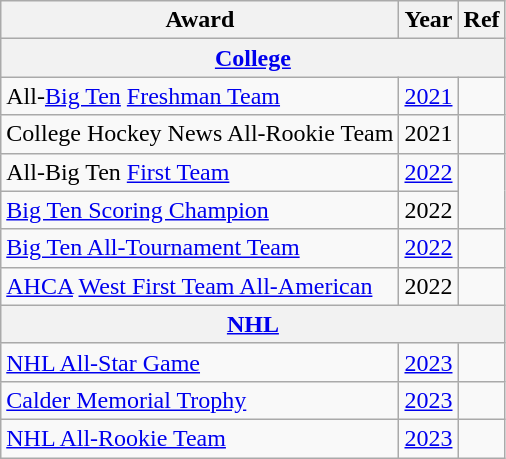<table class="wikitable">
<tr>
<th>Award</th>
<th>Year</th>
<th>Ref</th>
</tr>
<tr>
<th colspan="3"><a href='#'>College</a></th>
</tr>
<tr>
<td>All-<a href='#'>Big Ten</a> <a href='#'>Freshman Team</a></td>
<td><a href='#'>2021</a></td>
<td></td>
</tr>
<tr>
<td>College Hockey News All-Rookie Team</td>
<td>2021</td>
<td></td>
</tr>
<tr>
<td>All-Big Ten <a href='#'>First Team</a></td>
<td><a href='#'>2022</a></td>
<td rowspan="2"></td>
</tr>
<tr>
<td><a href='#'>Big Ten Scoring Champion</a></td>
<td>2022</td>
</tr>
<tr>
<td><a href='#'>Big Ten All-Tournament Team</a></td>
<td><a href='#'>2022</a></td>
<td></td>
</tr>
<tr>
<td><a href='#'>AHCA</a> <a href='#'>West First Team All-American</a></td>
<td>2022</td>
<td></td>
</tr>
<tr>
<th colspan="3"><a href='#'>NHL</a></th>
</tr>
<tr>
<td><a href='#'>NHL All-Star Game</a></td>
<td><a href='#'>2023</a></td>
<td></td>
</tr>
<tr>
<td><a href='#'>Calder Memorial Trophy</a></td>
<td><a href='#'>2023</a></td>
<td></td>
</tr>
<tr>
<td><a href='#'>NHL All-Rookie Team</a></td>
<td><a href='#'>2023</a></td>
<td></td>
</tr>
</table>
